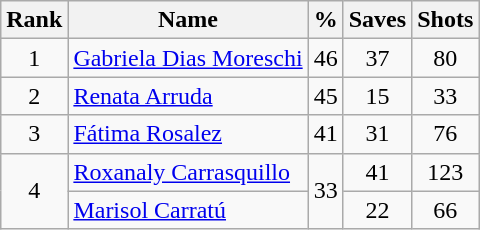<table class="wikitable sortable" style="text-align: center;">
<tr>
<th>Rank</th>
<th>Name</th>
<th>%</th>
<th>Saves</th>
<th>Shots</th>
</tr>
<tr>
<td>1</td>
<td align=left> <a href='#'>Gabriela Dias Moreschi</a></td>
<td>46</td>
<td>37</td>
<td>80</td>
</tr>
<tr>
<td>2</td>
<td align=left> <a href='#'>Renata Arruda</a></td>
<td>45</td>
<td>15</td>
<td>33</td>
</tr>
<tr>
<td>3</td>
<td align=left> <a href='#'>Fátima Rosalez</a></td>
<td>41</td>
<td>31</td>
<td>76</td>
</tr>
<tr>
<td rowspan=2>4</td>
<td align=left> <a href='#'>Roxanaly Carrasquillo</a></td>
<td rowspan=2>33</td>
<td>41</td>
<td>123</td>
</tr>
<tr>
<td align=left> <a href='#'>Marisol Carratú</a></td>
<td>22</td>
<td>66</td>
</tr>
</table>
